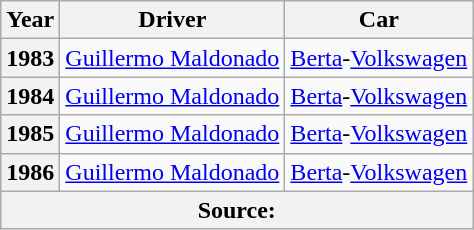<table class="wikitable">
<tr>
<th>Year</th>
<th>Driver</th>
<th>Car</th>
</tr>
<tr>
<th>1983</th>
<td> <a href='#'>Guillermo Maldonado</a></td>
<td><a href='#'>Berta</a>-<a href='#'>Volkswagen</a></td>
</tr>
<tr>
<th>1984</th>
<td> <a href='#'>Guillermo Maldonado</a></td>
<td><a href='#'>Berta</a>-<a href='#'>Volkswagen</a></td>
</tr>
<tr>
<th>1985</th>
<td> <a href='#'>Guillermo Maldonado</a></td>
<td><a href='#'>Berta</a>-<a href='#'>Volkswagen</a></td>
</tr>
<tr>
<th>1986</th>
<td> <a href='#'>Guillermo Maldonado</a></td>
<td><a href='#'>Berta</a>-<a href='#'>Volkswagen</a></td>
</tr>
<tr>
<th colspan="3">Source:</th>
</tr>
</table>
